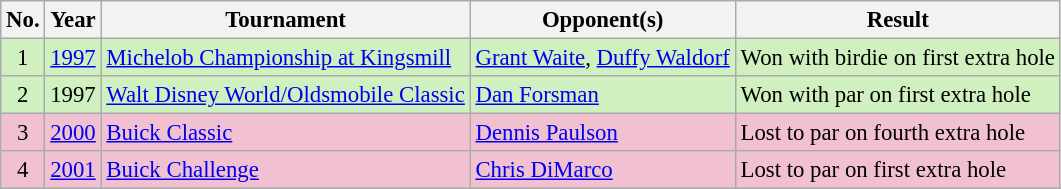<table class="wikitable" style="font-size:95%;">
<tr>
<th>No.</th>
<th>Year</th>
<th>Tournament</th>
<th>Opponent(s)</th>
<th>Result</th>
</tr>
<tr style="background:#D0F0C0;">
<td align=center>1</td>
<td align=center><a href='#'>1997</a></td>
<td><a href='#'>Michelob Championship at Kingsmill</a></td>
<td> <a href='#'>Grant Waite</a>,  <a href='#'>Duffy Waldorf</a></td>
<td>Won with birdie on first extra hole</td>
</tr>
<tr style="background:#D0F0C0;">
<td align=center>2</td>
<td align=center>1997</td>
<td><a href='#'>Walt Disney World/Oldsmobile Classic</a></td>
<td> <a href='#'>Dan Forsman</a></td>
<td>Won with par on first extra hole</td>
</tr>
<tr style="background:#F2C1D1;">
<td align=center>3</td>
<td align=center><a href='#'>2000</a></td>
<td><a href='#'>Buick Classic</a></td>
<td> <a href='#'>Dennis Paulson</a></td>
<td>Lost to par on fourth extra hole</td>
</tr>
<tr style="background:#F2C1D1;">
<td align=center>4</td>
<td align=center><a href='#'>2001</a></td>
<td><a href='#'>Buick Challenge</a></td>
<td> <a href='#'>Chris DiMarco</a></td>
<td>Lost to par on first extra hole</td>
</tr>
</table>
